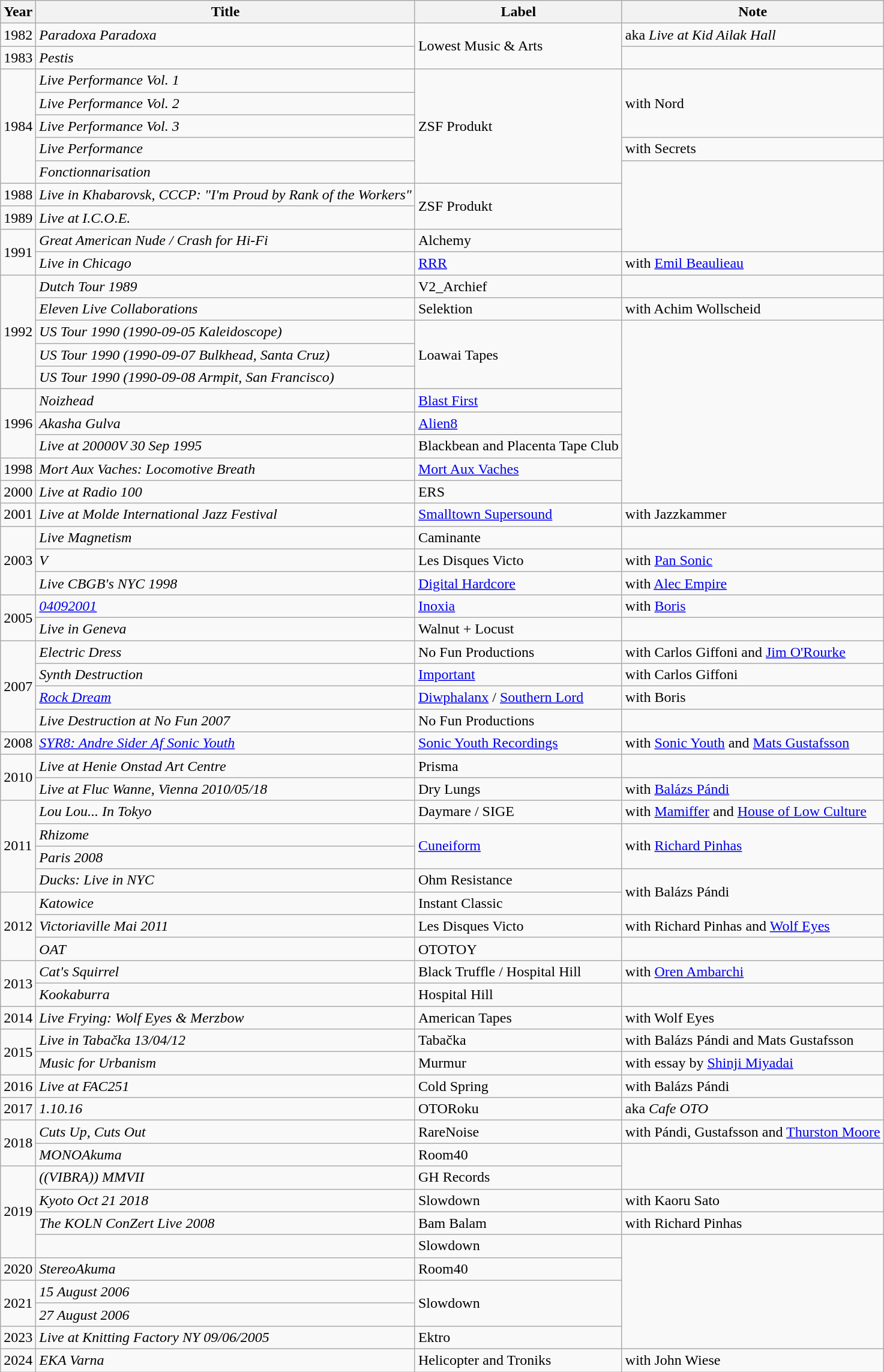<table class="wikitable">
<tr>
<th>Year</th>
<th>Title</th>
<th>Label</th>
<th>Note</th>
</tr>
<tr>
<td>1982</td>
<td><em>Paradoxa Paradoxa</em></td>
<td rowspan="2">Lowest Music & Arts</td>
<td>aka <em>Live at Kid Ailak Hall</em></td>
</tr>
<tr>
<td>1983</td>
<td><em>Pestis</em></td>
<td></td>
</tr>
<tr>
<td rowspan="5">1984</td>
<td><em>Live Performance Vol. 1</em></td>
<td rowspan="5">ZSF Produkt</td>
<td rowspan="3">with Nord</td>
</tr>
<tr>
<td><em>Live Performance Vol. 2</em></td>
</tr>
<tr>
<td><em>Live Performance Vol. 3</em></td>
</tr>
<tr>
<td><em>Live Performance</em></td>
<td>with Secrets</td>
</tr>
<tr>
<td><em>Fonctionnarisation</em></td>
<td rowspan="4"></td>
</tr>
<tr>
<td>1988</td>
<td><em>Live in Khabarovsk, CCCP: "I'm Proud by Rank of the Workers"</em></td>
<td rowspan="2">ZSF Produkt</td>
</tr>
<tr>
<td>1989</td>
<td><em>Live at I.C.O.E.</em></td>
</tr>
<tr>
<td rowspan="2">1991</td>
<td><em>Great American Nude / Crash for Hi-Fi</em></td>
<td>Alchemy</td>
</tr>
<tr>
<td><em>Live in Chicago</em></td>
<td><a href='#'>RRR</a></td>
<td>with <a href='#'>Emil Beaulieau</a></td>
</tr>
<tr>
<td rowspan="5">1992</td>
<td><em>Dutch Tour 1989</em></td>
<td>V2_Archief</td>
<td></td>
</tr>
<tr>
<td><em>Eleven Live Collaborations</em></td>
<td>Selektion</td>
<td>with Achim Wollscheid</td>
</tr>
<tr>
<td><em>US Tour 1990 (1990-09-05 Kaleidoscope)</em></td>
<td rowspan="3">Loawai Tapes</td>
<td rowspan="8"></td>
</tr>
<tr>
<td><em>US Tour 1990 (1990-09-07 Bulkhead, Santa Cruz)</em></td>
</tr>
<tr>
<td><em>US Tour 1990 (1990-09-08 Armpit, San Francisco)</em></td>
</tr>
<tr>
<td rowspan="3">1996</td>
<td><em>Noizhead</em></td>
<td><a href='#'>Blast First</a></td>
</tr>
<tr>
<td><em>Akasha Gulva</em></td>
<td><a href='#'>Alien8</a></td>
</tr>
<tr>
<td><em>Live at 20000V 30 Sep 1995</em></td>
<td>Blackbean and Placenta Tape Club</td>
</tr>
<tr>
<td>1998</td>
<td><em>Mort Aux Vaches: Locomotive Breath</em></td>
<td><a href='#'>Mort Aux Vaches</a></td>
</tr>
<tr>
<td>2000</td>
<td><em>Live at Radio 100</em></td>
<td>ERS</td>
</tr>
<tr>
<td>2001</td>
<td><em>Live at Molde International Jazz Festival</em></td>
<td><a href='#'>Smalltown Supersound</a></td>
<td>with Jazzkammer</td>
</tr>
<tr>
<td rowspan="3">2003</td>
<td><em>Live Magnetism</em></td>
<td>Caminante</td>
<td></td>
</tr>
<tr>
<td><em>V</em></td>
<td>Les Disques Victo</td>
<td>with <a href='#'>Pan Sonic</a></td>
</tr>
<tr>
<td><em>Live CBGB's NYC 1998</em></td>
<td><a href='#'>Digital Hardcore</a></td>
<td>with <a href='#'>Alec Empire</a></td>
</tr>
<tr>
<td rowspan="2">2005</td>
<td><em><a href='#'>04092001</a></em></td>
<td><a href='#'>Inoxia</a></td>
<td>with <a href='#'>Boris</a></td>
</tr>
<tr>
<td><em>Live in Geneva</em></td>
<td>Walnut + Locust</td>
<td></td>
</tr>
<tr>
<td rowspan="4">2007</td>
<td><em>Electric Dress</em></td>
<td>No Fun Productions</td>
<td>with Carlos Giffoni and <a href='#'>Jim O'Rourke</a></td>
</tr>
<tr>
<td><em>Synth Destruction</em></td>
<td><a href='#'>Important</a></td>
<td>with Carlos Giffoni</td>
</tr>
<tr>
<td><em><a href='#'>Rock Dream</a></em></td>
<td><a href='#'>Diwphalanx</a> / <a href='#'>Southern Lord</a></td>
<td>with Boris</td>
</tr>
<tr>
<td><em>Live Destruction at No Fun 2007</em></td>
<td>No Fun Productions</td>
<td></td>
</tr>
<tr>
<td>2008</td>
<td><em><a href='#'>SYR8: Andre Sider Af Sonic Youth</a></em></td>
<td><a href='#'>Sonic Youth Recordings</a></td>
<td>with <a href='#'>Sonic Youth</a> and <a href='#'>Mats Gustafsson</a></td>
</tr>
<tr>
<td rowspan="2">2010</td>
<td><em>Live at Henie Onstad Art Centre</em></td>
<td>Prisma</td>
<td></td>
</tr>
<tr>
<td><em>Live at Fluc Wanne, Vienna 2010/05/18</em></td>
<td>Dry Lungs</td>
<td>with <a href='#'>Balázs Pándi</a></td>
</tr>
<tr>
<td rowspan="4">2011</td>
<td><em>Lou Lou... In Tokyo</em></td>
<td>Daymare / SIGE</td>
<td>with <a href='#'>Mamiffer</a> and <a href='#'>House of Low Culture</a></td>
</tr>
<tr>
<td><em>Rhizome</em></td>
<td rowspan="2"><a href='#'>Cuneiform</a></td>
<td rowspan="2">with <a href='#'>Richard Pinhas</a></td>
</tr>
<tr>
<td><em>Paris 2008</em></td>
</tr>
<tr>
<td><em>Ducks: Live in NYC</em></td>
<td>Ohm Resistance</td>
<td rowspan="2">with Balázs Pándi</td>
</tr>
<tr>
<td rowspan="3">2012</td>
<td><em>Katowice</em></td>
<td>Instant Classic</td>
</tr>
<tr>
<td><em>Victoriaville Mai 2011</em></td>
<td>Les Disques Victo</td>
<td>with Richard Pinhas and <a href='#'>Wolf Eyes</a></td>
</tr>
<tr>
<td><em>OAT</em></td>
<td>OTOTOY</td>
<td></td>
</tr>
<tr>
<td rowspan="2">2013</td>
<td><em>Cat's Squirrel</em></td>
<td>Black Truffle / Hospital Hill</td>
<td>with <a href='#'>Oren Ambarchi</a></td>
</tr>
<tr>
<td><em>Kookaburra</em></td>
<td>Hospital Hill</td>
<td></td>
</tr>
<tr>
<td>2014</td>
<td><em>Live Frying: Wolf Eyes & Merzbow</em></td>
<td>American Tapes</td>
<td>with Wolf Eyes</td>
</tr>
<tr>
<td rowspan="2">2015</td>
<td><em>Live in Tabačka 13/04/12</em></td>
<td>Tabačka</td>
<td>with Balázs Pándi and Mats Gustafsson</td>
</tr>
<tr>
<td><em>Music for Urbanism</em></td>
<td>Murmur</td>
<td>with essay by <a href='#'>Shinji Miyadai</a></td>
</tr>
<tr>
<td>2016</td>
<td><em>Live at FAC251</em></td>
<td>Cold Spring</td>
<td>with Balázs Pándi</td>
</tr>
<tr>
<td>2017</td>
<td><em>1.10.16</em></td>
<td>OTORoku</td>
<td>aka <em>Cafe OTO</em></td>
</tr>
<tr>
<td rowspan="2">2018</td>
<td><em>Cuts Up, Cuts Out</em></td>
<td>RareNoise</td>
<td>with Pándi, Gustafsson and <a href='#'>Thurston Moore</a></td>
</tr>
<tr>
<td><em>MONOAkuma</em></td>
<td>Room40</td>
<td rowspan="2"></td>
</tr>
<tr>
<td rowspan="4">2019</td>
<td><em>((VIBRA)) MMVII</em></td>
<td>GH Records</td>
</tr>
<tr>
<td><em>Kyoto Oct 21 2018</em></td>
<td>Slowdown</td>
<td>with Kaoru Sato</td>
</tr>
<tr>
<td><em>The KOLN ConZert Live 2008</em></td>
<td>Bam Balam</td>
<td>with Richard Pinhas</td>
</tr>
<tr>
<td></td>
<td>Slowdown</td>
<td rowspan="5"></td>
</tr>
<tr>
<td>2020</td>
<td><em>StereoAkuma</em></td>
<td>Room40</td>
</tr>
<tr>
<td rowspan="2">2021</td>
<td><em>15 August 2006</em></td>
<td rowspan="2">Slowdown</td>
</tr>
<tr>
<td><em>27 August 2006</em></td>
</tr>
<tr>
<td>2023</td>
<td><em>Live at Knitting Factory NY 09/06/2005</em></td>
<td>Ektro</td>
</tr>
<tr>
<td>2024</td>
<td><em>EKA Varna</em></td>
<td>Helicopter and Troniks</td>
<td>with John Wiese</td>
</tr>
</table>
